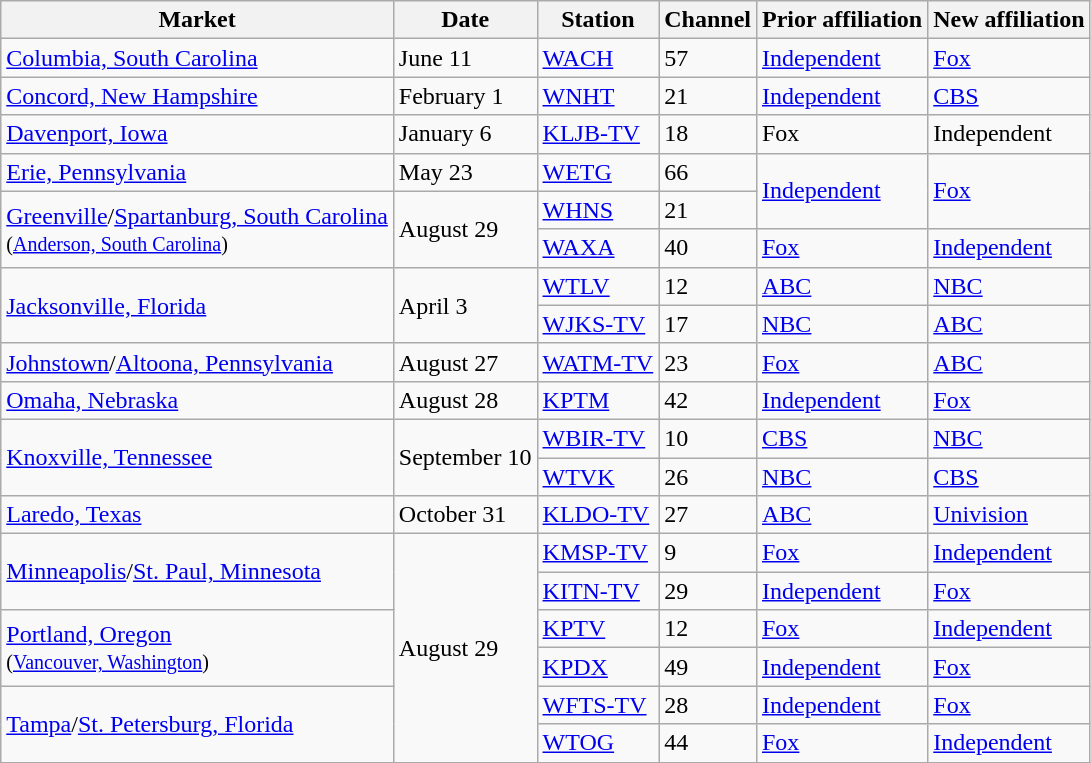<table class="wikitable">
<tr>
<th>Market</th>
<th>Date</th>
<th>Station</th>
<th>Channel</th>
<th>Prior affiliation</th>
<th>New affiliation</th>
</tr>
<tr>
<td><a href='#'>Columbia, South Carolina</a></td>
<td>June 11</td>
<td><a href='#'>WACH</a></td>
<td>57</td>
<td><a href='#'>Independent</a></td>
<td><a href='#'>Fox</a></td>
</tr>
<tr>
<td><a href='#'>Concord, New Hampshire</a></td>
<td>February 1</td>
<td><a href='#'>WNHT</a></td>
<td>21</td>
<td><a href='#'>Independent</a></td>
<td><a href='#'>CBS</a></td>
</tr>
<tr>
<td><a href='#'>Davenport, Iowa</a></td>
<td>January 6</td>
<td><a href='#'>KLJB-TV</a></td>
<td>18</td>
<td>Fox</td>
<td>Independent</td>
</tr>
<tr>
<td><a href='#'>Erie, Pennsylvania</a></td>
<td>May 23</td>
<td><a href='#'>WETG</a></td>
<td>66</td>
<td rowspan="2"><a href='#'>Independent</a></td>
<td rowspan="2"><a href='#'>Fox</a></td>
</tr>
<tr>
<td rowspan="2"><a href='#'>Greenville</a>/<a href='#'>Spartanburg, South Carolina</a><br><small>(<a href='#'>Anderson, South Carolina</a>)</small></td>
<td rowspan="2">August 29</td>
<td><a href='#'>WHNS</a></td>
<td>21</td>
</tr>
<tr>
<td><a href='#'>WAXA</a></td>
<td>40</td>
<td><a href='#'>Fox</a></td>
<td><a href='#'>Independent</a></td>
</tr>
<tr>
<td rowspan="2"><a href='#'>Jacksonville, Florida</a></td>
<td rowspan="2">April 3</td>
<td><a href='#'>WTLV</a></td>
<td>12</td>
<td><a href='#'>ABC</a></td>
<td><a href='#'>NBC</a></td>
</tr>
<tr>
<td><a href='#'>WJKS-TV</a></td>
<td>17</td>
<td><a href='#'>NBC</a></td>
<td><a href='#'>ABC</a></td>
</tr>
<tr>
<td><a href='#'>Johnstown</a>/<a href='#'>Altoona, Pennsylvania</a></td>
<td>August 27</td>
<td><a href='#'>WATM-TV</a></td>
<td>23</td>
<td><a href='#'>Fox</a></td>
<td><a href='#'>ABC</a></td>
</tr>
<tr>
<td><a href='#'>Omaha, Nebraska</a></td>
<td>August 28</td>
<td><a href='#'>KPTM</a></td>
<td>42</td>
<td><a href='#'>Independent</a></td>
<td><a href='#'>Fox</a></td>
</tr>
<tr>
<td rowspan="2"><a href='#'>Knoxville, Tennessee</a></td>
<td rowspan="2">September 10</td>
<td><a href='#'>WBIR-TV</a></td>
<td>10</td>
<td><a href='#'>CBS</a></td>
<td><a href='#'>NBC</a></td>
</tr>
<tr>
<td><a href='#'>WTVK</a></td>
<td>26</td>
<td><a href='#'>NBC</a></td>
<td><a href='#'>CBS</a></td>
</tr>
<tr>
<td><a href='#'>Laredo, Texas</a></td>
<td>October 31</td>
<td><a href='#'>KLDO-TV</a></td>
<td>27</td>
<td><a href='#'>ABC</a></td>
<td><a href='#'>Univision</a></td>
</tr>
<tr>
<td rowspan="2"><a href='#'>Minneapolis</a>/<a href='#'>St. Paul, Minnesota</a></td>
<td rowspan="6">August 29</td>
<td><a href='#'>KMSP-TV</a></td>
<td>9</td>
<td><a href='#'>Fox</a></td>
<td><a href='#'>Independent</a></td>
</tr>
<tr>
<td><a href='#'>KITN-TV</a></td>
<td>29</td>
<td><a href='#'>Independent</a></td>
<td><a href='#'>Fox</a></td>
</tr>
<tr>
<td rowspan="2"><a href='#'>Portland, Oregon</a><br><small>(<a href='#'>Vancouver, Washington</a>)</small></td>
<td><a href='#'>KPTV</a></td>
<td>12</td>
<td><a href='#'>Fox</a></td>
<td><a href='#'>Independent</a></td>
</tr>
<tr>
<td><a href='#'>KPDX</a></td>
<td>49</td>
<td><a href='#'>Independent</a></td>
<td><a href='#'>Fox</a></td>
</tr>
<tr>
<td rowspan="2"><a href='#'>Tampa</a>/<a href='#'>St. Petersburg, Florida</a></td>
<td><a href='#'>WFTS-TV</a></td>
<td>28</td>
<td><a href='#'>Independent</a></td>
<td><a href='#'>Fox</a></td>
</tr>
<tr>
<td><a href='#'>WTOG</a></td>
<td>44</td>
<td><a href='#'>Fox</a></td>
<td><a href='#'>Independent</a></td>
</tr>
<tr>
</tr>
</table>
